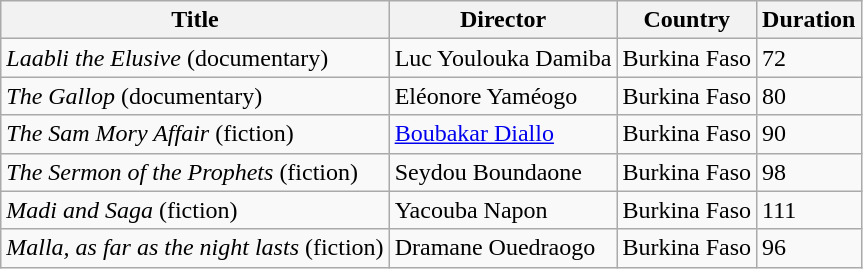<table class="wikitable">
<tr>
<th>Title</th>
<th>Director</th>
<th>Country</th>
<th>Duration</th>
</tr>
<tr>
<td><em>Laabli the Elusive</em> (documentary)</td>
<td>Luc Youlouka Damiba</td>
<td>Burkina Faso</td>
<td>72</td>
</tr>
<tr>
<td><em>The Gallop</em> (documentary)</td>
<td>Eléonore Yaméogo</td>
<td>Burkina Faso</td>
<td>80</td>
</tr>
<tr>
<td><em>The Sam Mory Affair</em> (fiction)</td>
<td><a href='#'>Boubakar Diallo</a></td>
<td>Burkina Faso</td>
<td>90</td>
</tr>
<tr>
<td><em>The Sermon of the Prophets</em> (fiction)</td>
<td>Seydou Boundaone</td>
<td>Burkina Faso</td>
<td>98</td>
</tr>
<tr>
<td><em>Madi and Saga</em> (fiction)</td>
<td>Yacouba Napon</td>
<td>Burkina Faso</td>
<td>111</td>
</tr>
<tr>
<td><em>Malla, as far as the night lasts</em> (fiction)</td>
<td>Dramane Ouedraogo</td>
<td>Burkina Faso</td>
<td>96</td>
</tr>
</table>
